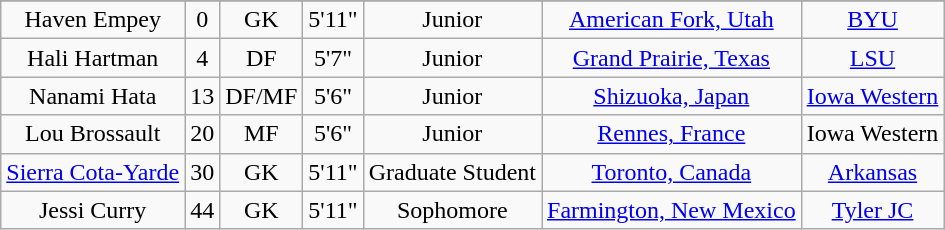<table class="wikitable sortable" style="text-align:center;" border="1">
<tr align=center>
</tr>
<tr>
<td>Haven Empey</td>
<td>0</td>
<td>GK</td>
<td>5'11"</td>
<td>Junior</td>
<td><a href='#'>American Fork, Utah</a></td>
<td><a href='#'>BYU</a></td>
</tr>
<tr>
<td>Hali Hartman</td>
<td>4</td>
<td>DF</td>
<td>5'7"</td>
<td>Junior</td>
<td><a href='#'>Grand Prairie, Texas</a></td>
<td><a href='#'>LSU</a></td>
</tr>
<tr>
<td>Nanami Hata</td>
<td>13</td>
<td>DF/MF</td>
<td>5'6"</td>
<td>Junior</td>
<td><a href='#'>Shizuoka, Japan</a></td>
<td><a href='#'>Iowa Western</a></td>
</tr>
<tr>
<td>Lou Brossault</td>
<td>20</td>
<td>MF</td>
<td>5'6"</td>
<td>Junior</td>
<td><a href='#'>Rennes, France</a></td>
<td>Iowa Western</td>
</tr>
<tr>
<td><a href='#'>Sierra Cota-Yarde</a></td>
<td>30</td>
<td>GK</td>
<td>5'11"</td>
<td>Graduate Student</td>
<td><a href='#'>Toronto, Canada</a></td>
<td><a href='#'>Arkansas</a></td>
</tr>
<tr>
<td>Jessi Curry</td>
<td>44</td>
<td>GK</td>
<td>5'11"</td>
<td>Sophomore</td>
<td><a href='#'>Farmington, New Mexico</a></td>
<td><a href='#'>Tyler JC</a></td>
</tr>
</table>
